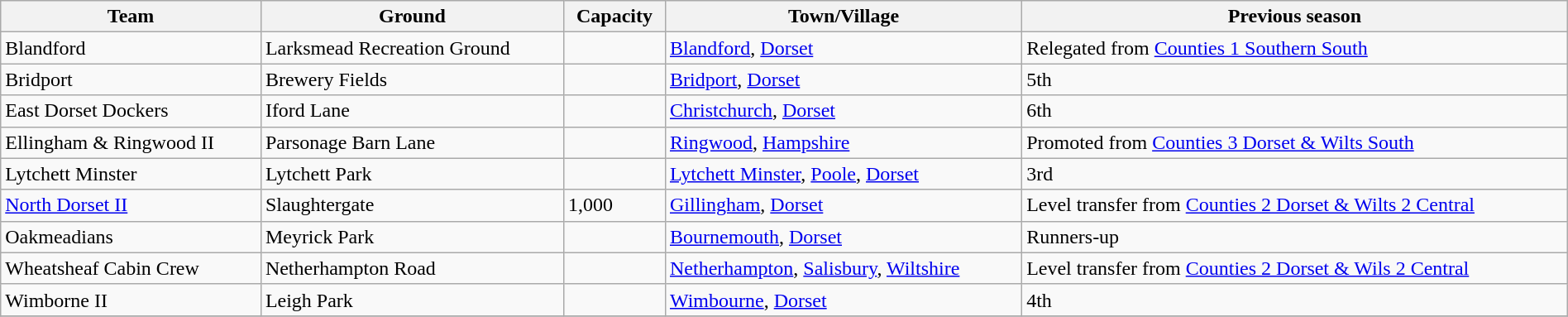<table class="wikitable sortable" width=100%>
<tr>
<th>Team</th>
<th>Ground</th>
<th>Capacity</th>
<th>Town/Village</th>
<th>Previous season</th>
</tr>
<tr>
<td>Blandford</td>
<td>Larksmead Recreation Ground</td>
<td></td>
<td><a href='#'>Blandford</a>, <a href='#'>Dorset</a></td>
<td>Relegated from <a href='#'>Counties 1 Southern South</a></td>
</tr>
<tr>
<td>Bridport</td>
<td>Brewery Fields</td>
<td></td>
<td><a href='#'>Bridport</a>, <a href='#'>Dorset</a></td>
<td>5th</td>
</tr>
<tr>
<td>East Dorset Dockers</td>
<td>Iford Lane</td>
<td></td>
<td><a href='#'>Christchurch</a>, <a href='#'>Dorset</a></td>
<td>6th</td>
</tr>
<tr>
<td>Ellingham & Ringwood II</td>
<td>Parsonage Barn Lane</td>
<td></td>
<td><a href='#'>Ringwood</a>, <a href='#'>Hampshire</a></td>
<td>Promoted from <a href='#'>Counties 3 Dorset & Wilts South</a></td>
</tr>
<tr>
<td>Lytchett Minster</td>
<td>Lytchett Park</td>
<td></td>
<td><a href='#'>Lytchett Minster</a>, <a href='#'>Poole</a>, <a href='#'>Dorset</a></td>
<td>3rd</td>
</tr>
<tr>
<td><a href='#'>North Dorset II</a></td>
<td>Slaughtergate</td>
<td>1,000</td>
<td><a href='#'>Gillingham</a>, <a href='#'>Dorset</a></td>
<td>Level transfer from <a href='#'>Counties 2 Dorset & Wilts 2 Central</a></td>
</tr>
<tr>
<td>Oakmeadians</td>
<td>Meyrick Park</td>
<td></td>
<td><a href='#'>Bournemouth</a>, <a href='#'>Dorset</a></td>
<td>Runners-up</td>
</tr>
<tr>
<td>Wheatsheaf Cabin Crew</td>
<td>Netherhampton Road</td>
<td></td>
<td><a href='#'>Netherhampton</a>, <a href='#'>Salisbury</a>, <a href='#'>Wiltshire</a></td>
<td>Level transfer from <a href='#'>Counties 2 Dorset & Wils 2 Central</a></td>
</tr>
<tr>
<td>Wimborne II</td>
<td>Leigh Park</td>
<td></td>
<td><a href='#'>Wimbourne</a>, <a href='#'>Dorset</a></td>
<td>4th</td>
</tr>
<tr>
</tr>
</table>
